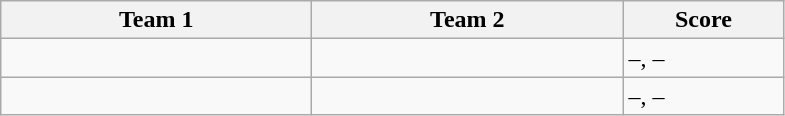<table class="wikitable" style="font-size: 100%">
<tr>
<th width=200>Team 1</th>
<th width=200>Team 2</th>
<th width=100>Score</th>
</tr>
<tr>
<td></td>
<td></td>
<td>–, –</td>
</tr>
<tr>
<td></td>
<td></td>
<td>–, –</td>
</tr>
</table>
